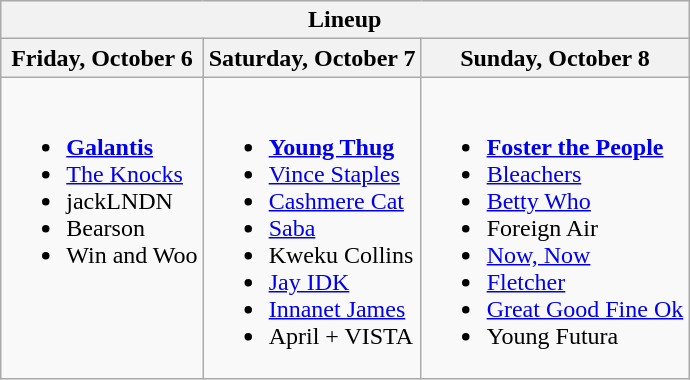<table class="wikitable">
<tr>
<th colspan="3">Lineup</th>
</tr>
<tr>
<th>Friday, October 6</th>
<th>Saturday, October 7</th>
<th>Sunday, October 8</th>
</tr>
<tr valign="top">
<td><br><ul><li><strong><a href='#'>Galantis</a></strong></li><li><a href='#'>The Knocks</a></li><li>jackLNDN</li><li>Bearson</li><li>Win and Woo</li></ul></td>
<td><br><ul><li><strong><a href='#'>Young Thug</a></strong></li><li><a href='#'>Vince Staples</a></li><li><a href='#'>Cashmere Cat</a></li><li><a href='#'>Saba</a></li><li>Kweku Collins</li><li><a href='#'>Jay IDK</a></li><li><a href='#'>Innanet James</a></li><li>April + VISTA</li></ul></td>
<td><br><ul><li><strong><a href='#'>Foster the People</a></strong></li><li><a href='#'>Bleachers</a></li><li><a href='#'>Betty Who</a></li><li>Foreign Air</li><li><a href='#'>Now, Now</a></li><li><a href='#'>Fletcher</a></li><li><a href='#'>Great Good Fine Ok</a></li><li>Young Futura</li></ul></td>
</tr>
</table>
